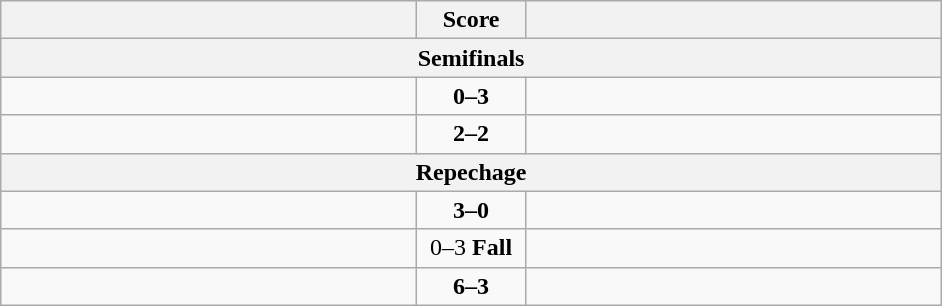<table class="wikitable" style="text-align: left;">
<tr>
<th align="right" width="270"></th>
<th width="65">Score</th>
<th align="left" width="270"></th>
</tr>
<tr>
<th colspan="3">Semifinals</th>
</tr>
<tr>
<td></td>
<td align=center><strong>0–3</strong></td>
<td><strong></strong></td>
</tr>
<tr>
<td></td>
<td align=center><strong>2–2</strong></td>
<td><strong></strong></td>
</tr>
<tr>
<th colspan="3">Repechage</th>
</tr>
<tr>
<td><strong></strong></td>
<td align=center><strong>3–0</strong></td>
<td></td>
</tr>
<tr>
<td></td>
<td align=center>0–3 <strong>Fall</strong></td>
<td><strong></strong></td>
</tr>
<tr>
<td><strong></strong></td>
<td align=center><strong>6–3</strong></td>
<td></td>
</tr>
</table>
